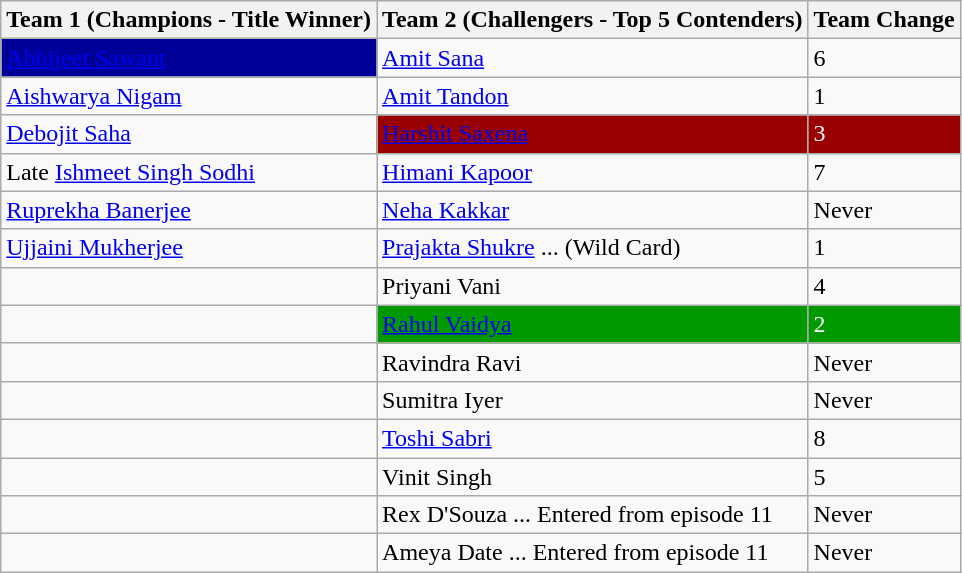<table class="wikitable">
<tr>
<th>Team 1 (Champions - Title Winner)</th>
<th>Team 2 (Challengers - Top 5 Contenders)</th>
<th>Team Change</th>
</tr>
<tr>
<td style="background:#000099; color:#ffffff;"><a href='#'>Abhijeet Sawant</a></td>
<td><a href='#'>Amit Sana</a></td>
<td>6</td>
</tr>
<tr>
<td><a href='#'>Aishwarya Nigam</a></td>
<td><a href='#'>Amit Tandon</a></td>
<td>1</td>
</tr>
<tr>
<td><a href='#'>Debojit Saha</a></td>
<td style="background:#990000; color:#ffffff;"><a href='#'>Harshit Saxena</a></td>
<td style="background:#990000; color:#ffffff;">3</td>
</tr>
<tr>
<td>Late <a href='#'>Ishmeet Singh Sodhi</a></td>
<td><a href='#'>Himani Kapoor</a></td>
<td>7</td>
</tr>
<tr>
<td><a href='#'>Ruprekha Banerjee</a></td>
<td><a href='#'>Neha Kakkar</a></td>
<td>Never</td>
</tr>
<tr>
<td><a href='#'>Ujjaini Mukherjee</a></td>
<td><a href='#'>Prajakta Shukre</a> ... <span>(Wild Card)</span></td>
<td>1</td>
</tr>
<tr>
<td></td>
<td>Priyani Vani</td>
<td>4</td>
</tr>
<tr>
<td></td>
<td style="background:#009900; color:#ffffff;"><a href='#'>Rahul Vaidya</a></td>
<td style="background:#009900; color:#ffffff;">2</td>
</tr>
<tr>
<td></td>
<td>Ravindra Ravi</td>
<td>Never</td>
</tr>
<tr>
<td></td>
<td>Sumitra Iyer</td>
<td>Never</td>
</tr>
<tr>
<td></td>
<td><a href='#'>Toshi Sabri</a></td>
<td>8</td>
</tr>
<tr>
<td></td>
<td>Vinit Singh</td>
<td>5</td>
</tr>
<tr>
<td></td>
<td>Rex D'Souza ... Entered from episode 11</td>
<td>Never</td>
</tr>
<tr>
<td></td>
<td>Ameya Date ... Entered from episode 11</td>
<td>Never</td>
</tr>
</table>
